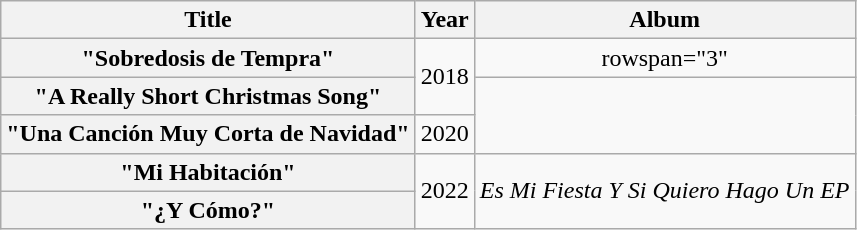<table class="wikitable plainrowheaders" style="text-align:center;">
<tr>
<th scope="col">Title</th>
<th scope="col">Year</th>
<th scope="col">Album</th>
</tr>
<tr>
<th scope="row">"Sobredosis de Tempra"</th>
<td rowspan="2">2018</td>
<td>rowspan="3" </td>
</tr>
<tr>
<th scope="row">"A Really Short Christmas Song"</th>
</tr>
<tr>
<th scope="row">"Una Canción Muy Corta de Navidad"</th>
<td>2020</td>
</tr>
<tr>
<th scope="row">"Mi Habitación"<br></th>
<td rowspan="2">2022</td>
<td rowspan="2"><em>Es Mi Fiesta Y Si Quiero Hago Un EP</em></td>
</tr>
<tr>
<th scope="row">"¿Y Cómo?"<br></th>
</tr>
</table>
